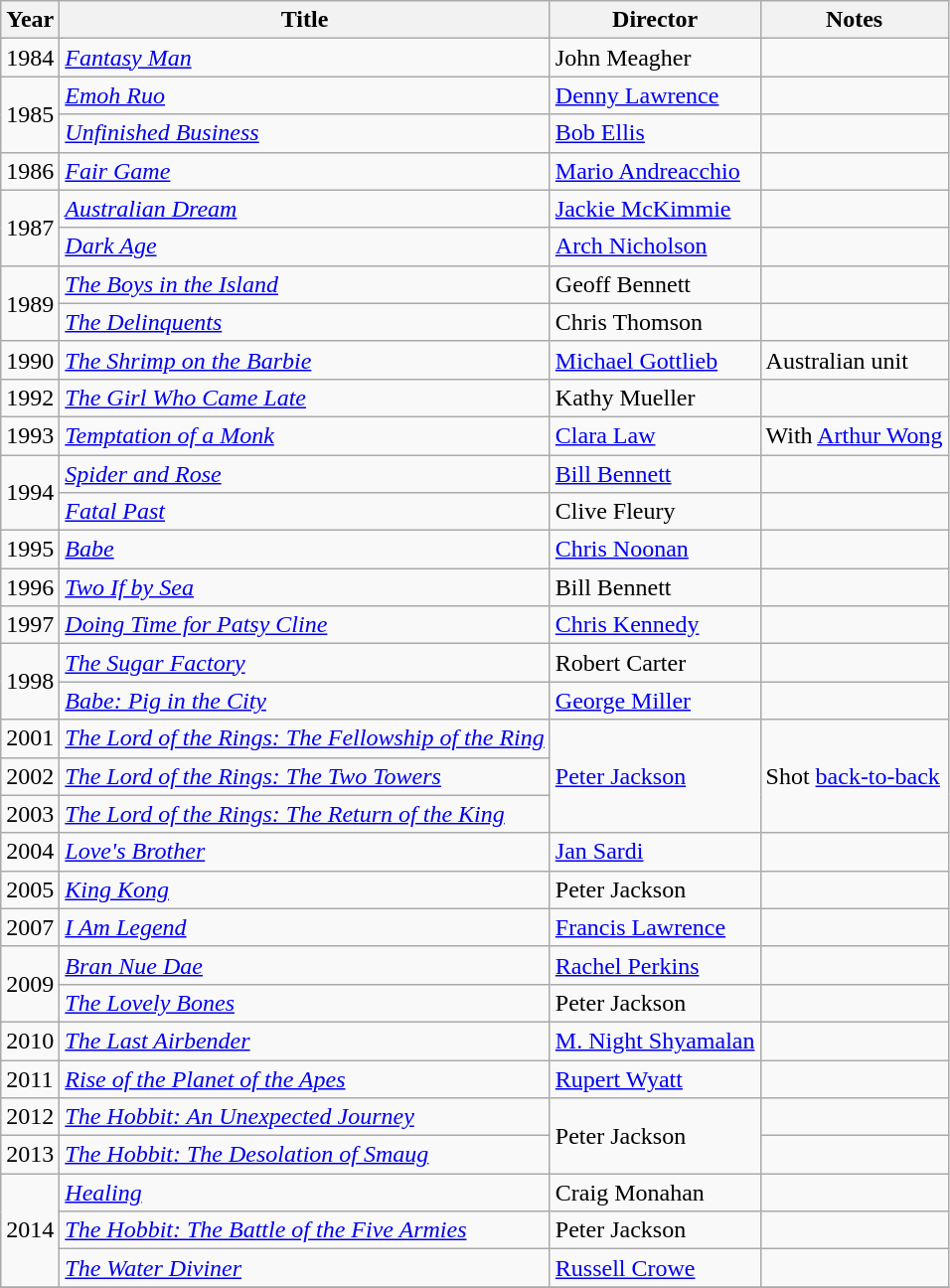<table class="wikitable">
<tr>
<th>Year</th>
<th>Title</th>
<th>Director</th>
<th>Notes</th>
</tr>
<tr>
<td>1984</td>
<td><em><a href='#'>Fantasy Man</a></em></td>
<td>John Meagher</td>
<td></td>
</tr>
<tr>
<td rowspan=2>1985</td>
<td><em><a href='#'>Emoh Ruo</a></em></td>
<td><a href='#'>Denny Lawrence</a></td>
<td></td>
</tr>
<tr>
<td><em><a href='#'>Unfinished Business</a></em></td>
<td><a href='#'>Bob Ellis</a></td>
<td></td>
</tr>
<tr>
<td>1986</td>
<td><em><a href='#'>Fair Game</a></em></td>
<td><a href='#'>Mario Andreacchio</a></td>
<td></td>
</tr>
<tr>
<td rowspan=2>1987</td>
<td><em><a href='#'>Australian Dream</a></em></td>
<td><a href='#'>Jackie McKimmie</a></td>
<td></td>
</tr>
<tr>
<td><em><a href='#'>Dark Age</a></em></td>
<td><a href='#'>Arch Nicholson</a></td>
<td></td>
</tr>
<tr>
<td rowspan=2>1989</td>
<td><em><a href='#'>The Boys in the Island</a></em></td>
<td>Geoff Bennett</td>
<td></td>
</tr>
<tr>
<td><em><a href='#'>The Delinquents</a></em></td>
<td>Chris Thomson</td>
<td></td>
</tr>
<tr>
<td>1990</td>
<td><em><a href='#'>The Shrimp on the Barbie</a></em></td>
<td><a href='#'>Michael Gottlieb</a></td>
<td>Australian unit</td>
</tr>
<tr>
<td>1992</td>
<td><em><a href='#'>The Girl Who Came Late</a></em></td>
<td>Kathy Mueller</td>
<td></td>
</tr>
<tr>
<td>1993</td>
<td><em><a href='#'>Temptation of a Monk</a></em></td>
<td><a href='#'>Clara Law</a></td>
<td>With <a href='#'>Arthur Wong</a></td>
</tr>
<tr>
<td rowspan=2>1994</td>
<td><em><a href='#'>Spider and Rose</a></em></td>
<td><a href='#'>Bill Bennett</a></td>
<td></td>
</tr>
<tr>
<td><em><a href='#'>Fatal Past</a></em></td>
<td>Clive Fleury</td>
<td></td>
</tr>
<tr>
<td>1995</td>
<td><em><a href='#'>Babe</a></em></td>
<td><a href='#'>Chris Noonan</a></td>
<td></td>
</tr>
<tr>
<td>1996</td>
<td><em><a href='#'>Two If by Sea</a></em></td>
<td>Bill Bennett</td>
<td></td>
</tr>
<tr>
<td>1997</td>
<td><em><a href='#'>Doing Time for Patsy Cline</a></em></td>
<td><a href='#'>Chris Kennedy</a></td>
<td></td>
</tr>
<tr>
<td rowspan=2>1998</td>
<td><em><a href='#'>The Sugar Factory</a></em></td>
<td>Robert Carter</td>
<td></td>
</tr>
<tr>
<td><em><a href='#'>Babe: Pig in the City</a></em></td>
<td><a href='#'>George Miller</a></td>
<td></td>
</tr>
<tr>
<td>2001</td>
<td><em><a href='#'>The Lord of the Rings: The Fellowship of the Ring</a></em></td>
<td rowspan=3><a href='#'>Peter Jackson</a></td>
<td rowspan=3>Shot <a href='#'>back-to-back</a></td>
</tr>
<tr>
<td>2002</td>
<td><em><a href='#'>The Lord of the Rings: The Two Towers</a></em></td>
</tr>
<tr>
<td>2003</td>
<td><em><a href='#'>The Lord of the Rings: The Return of the King</a></em></td>
</tr>
<tr>
<td>2004</td>
<td><em><a href='#'>Love's Brother</a></em></td>
<td><a href='#'>Jan Sardi</a></td>
<td></td>
</tr>
<tr>
<td>2005</td>
<td><em><a href='#'>King Kong</a></em></td>
<td>Peter Jackson</td>
<td></td>
</tr>
<tr>
<td>2007</td>
<td><em><a href='#'>I Am Legend</a></em></td>
<td><a href='#'>Francis Lawrence</a></td>
<td></td>
</tr>
<tr>
<td rowspan=2>2009</td>
<td><em><a href='#'>Bran Nue Dae</a></em></td>
<td><a href='#'>Rachel Perkins</a></td>
<td></td>
</tr>
<tr>
<td><em><a href='#'>The Lovely Bones</a></em></td>
<td>Peter Jackson</td>
<td></td>
</tr>
<tr>
<td>2010</td>
<td><em><a href='#'>The Last Airbender</a></em></td>
<td><a href='#'>M. Night Shyamalan</a></td>
<td></td>
</tr>
<tr>
<td>2011</td>
<td><em><a href='#'>Rise of the Planet of the Apes</a></em></td>
<td><a href='#'>Rupert Wyatt</a></td>
<td></td>
</tr>
<tr>
<td>2012</td>
<td><em><a href='#'>The Hobbit: An Unexpected Journey</a></em></td>
<td rowspan=2>Peter Jackson</td>
<td></td>
</tr>
<tr>
<td>2013</td>
<td><em><a href='#'>The Hobbit: The Desolation of Smaug</a></em></td>
<td></td>
</tr>
<tr>
<td rowspan=3>2014</td>
<td><em><a href='#'>Healing</a></em></td>
<td>Craig Monahan</td>
<td></td>
</tr>
<tr>
<td><em><a href='#'>The Hobbit: The Battle of the Five Armies</a></em></td>
<td>Peter Jackson</td>
<td></td>
</tr>
<tr>
<td><em><a href='#'>The Water Diviner</a></em></td>
<td><a href='#'>Russell Crowe</a></td>
<td></td>
</tr>
<tr>
</tr>
</table>
